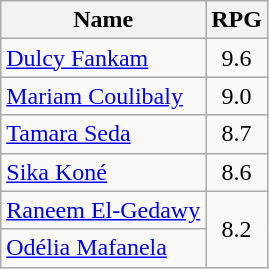<table class="wikitable">
<tr>
<th>Name</th>
<th>RPG</th>
</tr>
<tr>
<td> <a href='#'>Dulcy Fankam</a></td>
<td align=center>9.6</td>
</tr>
<tr>
<td> <a href='#'>Mariam Coulibaly</a></td>
<td align=center>9.0</td>
</tr>
<tr>
<td> <a href='#'>Tamara Seda</a></td>
<td align=center>8.7</td>
</tr>
<tr>
<td> <a href='#'>Sika Koné</a></td>
<td align=center>8.6</td>
</tr>
<tr>
<td> <a href='#'>Raneem El-Gedawy</a></td>
<td align=center rowspan=2>8.2</td>
</tr>
<tr>
<td> <a href='#'>Odélia Mafanela</a></td>
</tr>
</table>
